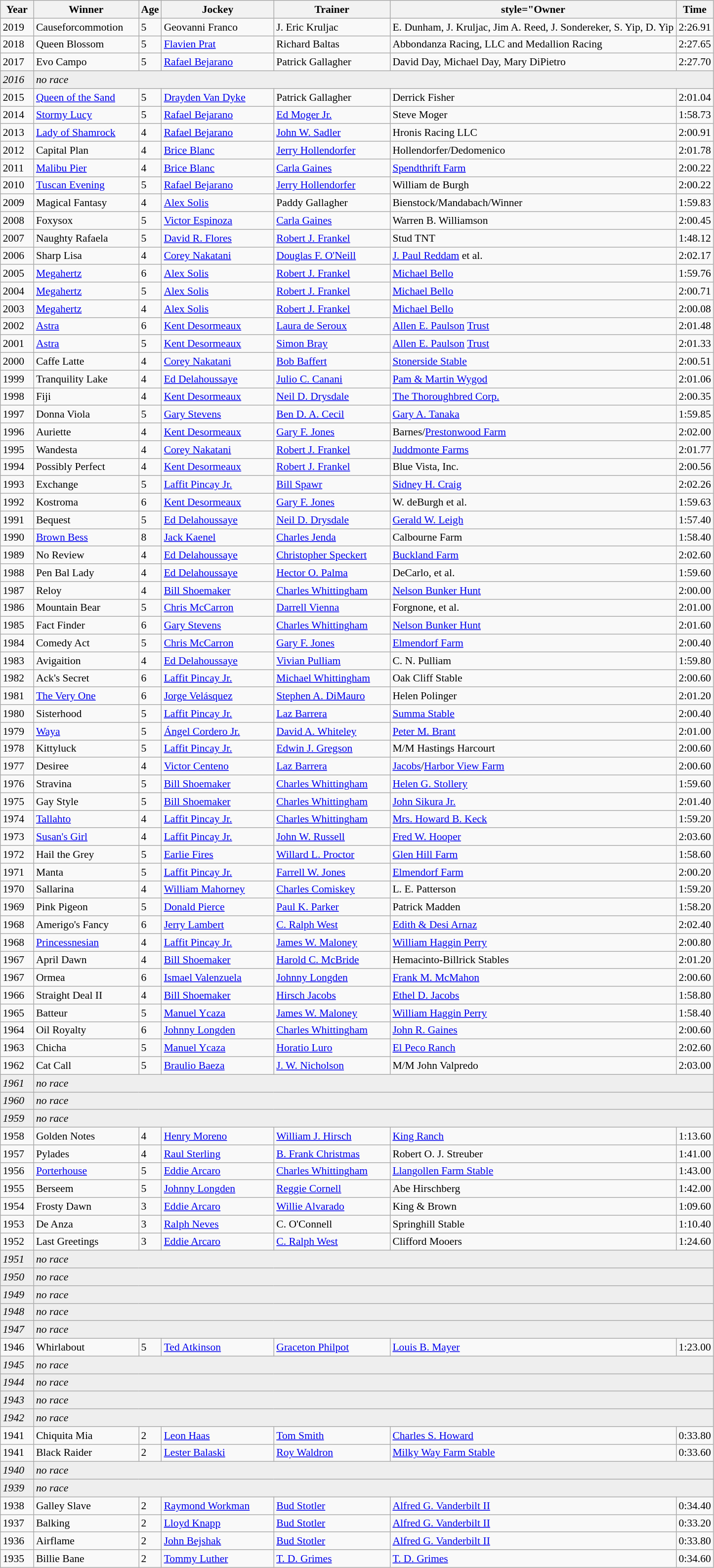<table class="wikitable sortable" style="font-size:90%">
<tr>
<th style="width:38px">Year<br></th>
<th style="width:135px">Winner<br></th>
<th>Age<br></th>
<th style="width:145px">Jockey<br></th>
<th style="width:150px">Trainer<br></th>
<th>style="Owner<br></th>
<th>Time</th>
</tr>
<tr>
<td>2019</td>
<td>Causeforcommotion</td>
<td>5</td>
<td>Geovanni Franco</td>
<td>J. Eric Kruljac</td>
<td>E. Dunham, J. Kruljac, Jim A. Reed, J. Sondereker, S. Yip, D. Yip</td>
<td>2:26.91</td>
</tr>
<tr>
<td>2018</td>
<td>Queen Blossom</td>
<td>5</td>
<td><a href='#'>Flavien Prat</a></td>
<td>Richard Baltas</td>
<td>Abbondanza Racing, LLC and Medallion Racing</td>
<td>2:27.65</td>
</tr>
<tr>
<td>2017</td>
<td>Evo Campo</td>
<td>5</td>
<td><a href='#'>Rafael Bejarano</a></td>
<td>Patrick Gallagher</td>
<td>David Day, Michael Day, Mary DiPietro</td>
<td>2:27.70</td>
</tr>
<tr bgcolor="#eee">
<td><em>2016</em></td>
<td colspan="6"><em>no race</em></td>
</tr>
<tr>
<td>2015</td>
<td><a href='#'>Queen of the Sand</a></td>
<td>5</td>
<td><a href='#'>Drayden Van Dyke</a></td>
<td>Patrick Gallagher</td>
<td>Derrick Fisher</td>
<td>2:01.04</td>
</tr>
<tr>
<td>2014</td>
<td><a href='#'>Stormy Lucy</a></td>
<td>5</td>
<td><a href='#'>Rafael Bejarano</a></td>
<td><a href='#'>Ed Moger Jr.</a></td>
<td>Steve Moger</td>
<td>1:58.73</td>
</tr>
<tr>
<td>2013</td>
<td><a href='#'>Lady of Shamrock</a></td>
<td>4</td>
<td><a href='#'>Rafael Bejarano</a></td>
<td><a href='#'>John W. Sadler</a></td>
<td>Hronis Racing LLC</td>
<td>2:00.91</td>
</tr>
<tr>
<td>2012</td>
<td>Capital Plan</td>
<td>4</td>
<td><a href='#'>Brice Blanc</a></td>
<td><a href='#'>Jerry Hollendorfer</a></td>
<td>Hollendorfer/Dedomenico</td>
<td>2:01.78</td>
</tr>
<tr>
<td>2011</td>
<td><a href='#'>Malibu Pier</a></td>
<td>4</td>
<td><a href='#'>Brice Blanc</a></td>
<td><a href='#'>Carla Gaines</a></td>
<td><a href='#'>Spendthrift Farm</a></td>
<td>2:00.22</td>
</tr>
<tr>
<td>2010</td>
<td><a href='#'>Tuscan Evening</a></td>
<td>5</td>
<td><a href='#'>Rafael Bejarano</a></td>
<td><a href='#'>Jerry Hollendorfer</a></td>
<td>William de Burgh</td>
<td>2:00.22</td>
</tr>
<tr>
<td>2009</td>
<td>Magical Fantasy</td>
<td>4</td>
<td><a href='#'>Alex Solis</a></td>
<td>Paddy Gallagher</td>
<td>Bienstock/Mandabach/Winner</td>
<td>1:59.83</td>
</tr>
<tr>
<td>2008</td>
<td>Foxysox</td>
<td>5</td>
<td><a href='#'>Victor Espinoza</a></td>
<td><a href='#'>Carla Gaines</a></td>
<td>Warren B. Williamson</td>
<td>2:00.45</td>
</tr>
<tr>
<td>2007</td>
<td>Naughty Rafaela</td>
<td>5</td>
<td><a href='#'>David R. Flores</a></td>
<td><a href='#'>Robert J. Frankel</a></td>
<td>Stud TNT</td>
<td>1:48.12</td>
</tr>
<tr>
<td>2006</td>
<td>Sharp Lisa</td>
<td>4</td>
<td><a href='#'>Corey Nakatani</a></td>
<td><a href='#'>Douglas F. O'Neill</a></td>
<td><a href='#'>J. Paul Reddam</a> et al.</td>
<td>2:02.17</td>
</tr>
<tr>
<td>2005</td>
<td><a href='#'>Megahertz</a></td>
<td>6</td>
<td><a href='#'>Alex Solis</a></td>
<td><a href='#'>Robert J. Frankel</a></td>
<td><a href='#'>Michael Bello</a></td>
<td>1:59.76</td>
</tr>
<tr>
<td>2004</td>
<td><a href='#'>Megahertz</a></td>
<td>5</td>
<td><a href='#'>Alex Solis</a></td>
<td><a href='#'>Robert J. Frankel</a></td>
<td><a href='#'>Michael Bello</a></td>
<td>2:00.71</td>
</tr>
<tr>
<td>2003</td>
<td><a href='#'>Megahertz</a></td>
<td>4</td>
<td><a href='#'>Alex Solis</a></td>
<td><a href='#'>Robert J. Frankel</a></td>
<td><a href='#'>Michael Bello</a></td>
<td>2:00.08</td>
</tr>
<tr>
<td>2002</td>
<td><a href='#'>Astra</a></td>
<td>6</td>
<td><a href='#'>Kent Desormeaux</a></td>
<td><a href='#'>Laura de Seroux</a></td>
<td><a href='#'>Allen E. Paulson</a> <a href='#'>Trust</a></td>
<td>2:01.48</td>
</tr>
<tr>
<td>2001</td>
<td><a href='#'>Astra</a></td>
<td>5</td>
<td><a href='#'>Kent Desormeaux</a></td>
<td><a href='#'>Simon Bray</a></td>
<td><a href='#'>Allen E. Paulson</a> <a href='#'>Trust</a></td>
<td>2:01.33</td>
</tr>
<tr>
<td>2000</td>
<td>Caffe Latte</td>
<td>4</td>
<td><a href='#'>Corey Nakatani</a></td>
<td><a href='#'>Bob Baffert</a></td>
<td><a href='#'>Stonerside Stable</a></td>
<td>2:00.51</td>
</tr>
<tr>
<td>1999</td>
<td>Tranquility Lake</td>
<td>4</td>
<td><a href='#'>Ed Delahoussaye</a></td>
<td><a href='#'>Julio C. Canani</a></td>
<td><a href='#'>Pam & Martin Wygod</a></td>
<td>2:01.06</td>
</tr>
<tr>
<td>1998</td>
<td>Fiji</td>
<td>4</td>
<td><a href='#'>Kent Desormeaux</a></td>
<td><a href='#'>Neil D. Drysdale</a></td>
<td><a href='#'>The Thoroughbred Corp.</a></td>
<td>2:00.35</td>
</tr>
<tr>
<td>1997</td>
<td>Donna Viola</td>
<td>5</td>
<td><a href='#'>Gary Stevens</a></td>
<td><a href='#'>Ben D. A. Cecil</a></td>
<td><a href='#'>Gary A. Tanaka</a></td>
<td>1:59.85</td>
</tr>
<tr>
<td>1996</td>
<td>Auriette</td>
<td>4</td>
<td><a href='#'>Kent Desormeaux</a></td>
<td><a href='#'>Gary F. Jones</a></td>
<td>Barnes/<a href='#'>Prestonwood Farm</a></td>
<td>2:02.00</td>
</tr>
<tr>
<td>1995</td>
<td>Wandesta</td>
<td>4</td>
<td><a href='#'>Corey Nakatani</a></td>
<td><a href='#'>Robert J. Frankel</a></td>
<td><a href='#'>Juddmonte Farms</a></td>
<td>2:01.77</td>
</tr>
<tr>
<td>1994</td>
<td>Possibly Perfect</td>
<td>4</td>
<td><a href='#'>Kent Desormeaux</a></td>
<td><a href='#'>Robert J. Frankel</a></td>
<td>Blue Vista, Inc.</td>
<td>2:00.56</td>
</tr>
<tr>
<td>1993</td>
<td>Exchange</td>
<td>5</td>
<td><a href='#'>Laffit Pincay Jr.</a></td>
<td><a href='#'>Bill Spawr</a></td>
<td><a href='#'>Sidney H. Craig</a></td>
<td>2:02.26</td>
</tr>
<tr>
<td>1992</td>
<td>Kostroma</td>
<td>6</td>
<td><a href='#'>Kent Desormeaux</a></td>
<td><a href='#'>Gary F. Jones</a></td>
<td>W. deBurgh et al.</td>
<td>1:59.63</td>
</tr>
<tr>
<td>1991</td>
<td>Bequest</td>
<td>5</td>
<td><a href='#'>Ed Delahoussaye</a></td>
<td><a href='#'>Neil D. Drysdale</a></td>
<td><a href='#'>Gerald W. Leigh</a></td>
<td>1:57.40</td>
</tr>
<tr>
<td>1990</td>
<td><a href='#'>Brown Bess</a></td>
<td>8</td>
<td><a href='#'>Jack Kaenel</a></td>
<td><a href='#'>Charles Jenda</a></td>
<td>Calbourne Farm</td>
<td>1:58.40</td>
</tr>
<tr>
<td>1989</td>
<td>No Review</td>
<td>4</td>
<td><a href='#'>Ed Delahoussaye</a></td>
<td><a href='#'>Christopher Speckert</a></td>
<td><a href='#'>Buckland Farm</a></td>
<td>2:02.60</td>
</tr>
<tr>
<td>1988</td>
<td>Pen Bal Lady</td>
<td>4</td>
<td><a href='#'>Ed Delahoussaye</a></td>
<td><a href='#'>Hector O. Palma</a></td>
<td>DeCarlo, et al.</td>
<td>1:59.60</td>
</tr>
<tr>
<td>1987</td>
<td>Reloy</td>
<td>4</td>
<td><a href='#'>Bill Shoemaker</a></td>
<td><a href='#'>Charles Whittingham</a></td>
<td><a href='#'>Nelson Bunker Hunt</a></td>
<td>2:00.00</td>
</tr>
<tr>
<td>1986</td>
<td>Mountain Bear</td>
<td>5</td>
<td><a href='#'>Chris McCarron</a></td>
<td><a href='#'>Darrell Vienna</a></td>
<td>Forgnone, et al.</td>
<td>2:01.00</td>
</tr>
<tr>
<td>1985</td>
<td>Fact Finder</td>
<td>6</td>
<td><a href='#'>Gary Stevens</a></td>
<td><a href='#'>Charles Whittingham</a></td>
<td><a href='#'>Nelson Bunker Hunt</a></td>
<td>2:01.60</td>
</tr>
<tr>
<td>1984</td>
<td>Comedy Act</td>
<td>5</td>
<td><a href='#'>Chris McCarron</a></td>
<td><a href='#'>Gary F. Jones</a></td>
<td><a href='#'>Elmendorf Farm</a></td>
<td>2:00.40</td>
</tr>
<tr>
<td>1983</td>
<td>Avigaition</td>
<td>4</td>
<td><a href='#'>Ed Delahoussaye</a></td>
<td><a href='#'>Vivian Pulliam</a></td>
<td>C. N. Pulliam</td>
<td>1:59.80</td>
</tr>
<tr>
<td>1982</td>
<td>Ack's Secret</td>
<td>6</td>
<td><a href='#'>Laffit Pincay Jr.</a></td>
<td><a href='#'>Michael Whittingham</a></td>
<td>Oak Cliff Stable</td>
<td>2:00.60</td>
</tr>
<tr>
<td>1981</td>
<td><a href='#'>The Very One</a></td>
<td>6</td>
<td><a href='#'>Jorge Velásquez</a></td>
<td><a href='#'>Stephen A. DiMauro</a></td>
<td>Helen Polinger</td>
<td>2:01.20</td>
</tr>
<tr>
<td>1980</td>
<td>Sisterhood</td>
<td>5</td>
<td><a href='#'>Laffit Pincay Jr.</a></td>
<td><a href='#'>Laz Barrera</a></td>
<td><a href='#'>Summa Stable</a></td>
<td>2:00.40</td>
</tr>
<tr>
<td>1979</td>
<td><a href='#'>Waya</a></td>
<td>5</td>
<td><a href='#'>Ángel Cordero Jr.</a></td>
<td><a href='#'>David A. Whiteley</a></td>
<td><a href='#'>Peter M. Brant</a></td>
<td>2:01.00</td>
</tr>
<tr>
<td>1978</td>
<td>Kittyluck</td>
<td>5</td>
<td><a href='#'>Laffit Pincay Jr.</a></td>
<td><a href='#'>Edwin J. Gregson</a></td>
<td>M/M Hastings Harcourt</td>
<td>2:00.60</td>
</tr>
<tr>
<td>1977</td>
<td>Desiree</td>
<td>4</td>
<td><a href='#'>Victor Centeno</a></td>
<td><a href='#'>Laz Barrera</a></td>
<td><a href='#'>Jacobs</a>/<a href='#'>Harbor View Farm</a></td>
<td>2:00.60</td>
</tr>
<tr>
<td>1976</td>
<td>Stravina</td>
<td>5</td>
<td><a href='#'>Bill Shoemaker</a></td>
<td><a href='#'>Charles Whittingham</a></td>
<td><a href='#'>Helen G. Stollery</a></td>
<td>1:59.60</td>
</tr>
<tr>
<td>1975</td>
<td>Gay Style</td>
<td>5</td>
<td><a href='#'>Bill Shoemaker</a></td>
<td><a href='#'>Charles Whittingham</a></td>
<td><a href='#'>John Sikura Jr.</a></td>
<td>2:01.40</td>
</tr>
<tr>
<td>1974</td>
<td><a href='#'>Tallahto</a></td>
<td>4</td>
<td><a href='#'>Laffit Pincay Jr.</a></td>
<td><a href='#'>Charles Whittingham</a></td>
<td><a href='#'>Mrs. Howard B. Keck</a></td>
<td>1:59.20</td>
</tr>
<tr>
<td>1973</td>
<td><a href='#'>Susan's Girl</a></td>
<td>4</td>
<td><a href='#'>Laffit Pincay Jr.</a></td>
<td><a href='#'>John W. Russell</a></td>
<td><a href='#'>Fred W. Hooper</a></td>
<td>2:03.60</td>
</tr>
<tr>
<td>1972</td>
<td>Hail the Grey</td>
<td>5</td>
<td><a href='#'>Earlie Fires</a></td>
<td><a href='#'>Willard L. Proctor</a></td>
<td><a href='#'>Glen Hill Farm</a></td>
<td>1:58.60</td>
</tr>
<tr>
<td>1971</td>
<td>Manta</td>
<td>5</td>
<td><a href='#'>Laffit Pincay Jr.</a></td>
<td><a href='#'>Farrell W. Jones</a></td>
<td><a href='#'>Elmendorf Farm</a></td>
<td>2:00.20</td>
</tr>
<tr>
<td>1970</td>
<td>Sallarina</td>
<td>4</td>
<td><a href='#'>William Mahorney</a></td>
<td><a href='#'>Charles Comiskey</a></td>
<td>L. E. Patterson</td>
<td>1:59.20</td>
</tr>
<tr>
<td>1969</td>
<td>Pink Pigeon</td>
<td>5</td>
<td><a href='#'>Donald Pierce</a></td>
<td><a href='#'>Paul K. Parker</a></td>
<td>Patrick Madden</td>
<td>1:58.20</td>
</tr>
<tr>
<td>1968</td>
<td>Amerigo's Fancy</td>
<td>6</td>
<td><a href='#'>Jerry Lambert</a></td>
<td><a href='#'>C. Ralph West</a></td>
<td><a href='#'>Edith & Desi Arnaz</a></td>
<td>2:02.40</td>
</tr>
<tr>
<td>1968</td>
<td><a href='#'>Princessnesian</a></td>
<td>4</td>
<td><a href='#'>Laffit Pincay Jr.</a></td>
<td><a href='#'>James W. Maloney</a></td>
<td><a href='#'>William Haggin Perry</a></td>
<td>2:00.80</td>
</tr>
<tr>
<td>1967</td>
<td>April Dawn</td>
<td>4</td>
<td><a href='#'>Bill Shoemaker</a></td>
<td><a href='#'>Harold C. McBride</a></td>
<td>Hemacinto-Billrick Stables</td>
<td>2:01.20</td>
</tr>
<tr>
<td>1967</td>
<td>Ormea</td>
<td>6</td>
<td><a href='#'>Ismael Valenzuela</a></td>
<td><a href='#'>Johnny Longden</a></td>
<td><a href='#'>Frank M. McMahon</a></td>
<td>2:00.60</td>
</tr>
<tr>
<td>1966</td>
<td>Straight Deal II</td>
<td>4</td>
<td><a href='#'>Bill Shoemaker</a></td>
<td><a href='#'>Hirsch Jacobs</a></td>
<td><a href='#'>Ethel D. Jacobs</a></td>
<td>1:58.80</td>
</tr>
<tr>
<td>1965</td>
<td>Batteur</td>
<td>5</td>
<td><a href='#'>Manuel Ycaza</a></td>
<td><a href='#'>James W. Maloney</a></td>
<td><a href='#'>William Haggin Perry</a></td>
<td>1:58.40</td>
</tr>
<tr>
<td>1964</td>
<td>Oil Royalty</td>
<td>6</td>
<td><a href='#'>Johnny Longden</a></td>
<td><a href='#'>Charles Whittingham</a></td>
<td><a href='#'>John R. Gaines</a></td>
<td>2:00.60</td>
</tr>
<tr>
<td>1963</td>
<td>Chicha</td>
<td>5</td>
<td><a href='#'>Manuel Ycaza</a></td>
<td><a href='#'>Horatio Luro</a></td>
<td><a href='#'>El Peco Ranch</a></td>
<td>2:02.60</td>
</tr>
<tr>
<td>1962</td>
<td>Cat Call</td>
<td>5</td>
<td><a href='#'>Braulio Baeza</a></td>
<td><a href='#'>J. W. Nicholson</a></td>
<td>M/M John Valpredo</td>
<td>2:03.00</td>
</tr>
<tr bgcolor="#eee">
<td><em>1961</em></td>
<td colspan="6"><em>no race</em></td>
</tr>
<tr bgcolor="#eee">
<td><em>1960</em></td>
<td colspan="6"><em>no race</em></td>
</tr>
<tr bgcolor="#eee">
<td><em>1959</em></td>
<td colspan="6"><em>no race</em></td>
</tr>
<tr>
<td>1958</td>
<td>Golden Notes</td>
<td>4</td>
<td><a href='#'>Henry Moreno</a></td>
<td><a href='#'>William J. Hirsch</a></td>
<td><a href='#'>King Ranch</a></td>
<td>1:13.60</td>
</tr>
<tr>
<td>1957</td>
<td>Pylades</td>
<td>4</td>
<td><a href='#'>Raul Sterling</a></td>
<td><a href='#'>B. Frank Christmas</a></td>
<td>Robert O. J. Streuber</td>
<td>1:41.00</td>
</tr>
<tr>
<td>1956</td>
<td><a href='#'>Porterhouse</a></td>
<td>5</td>
<td><a href='#'>Eddie Arcaro</a></td>
<td><a href='#'>Charles Whittingham</a></td>
<td><a href='#'>Llangollen Farm Stable</a></td>
<td>1:43.00</td>
</tr>
<tr>
<td>1955</td>
<td>Berseem</td>
<td>5</td>
<td><a href='#'>Johnny Longden</a></td>
<td><a href='#'>Reggie Cornell</a></td>
<td>Abe Hirschberg</td>
<td>1:42.00</td>
</tr>
<tr>
<td>1954</td>
<td>Frosty Dawn</td>
<td>3</td>
<td><a href='#'>Eddie Arcaro</a></td>
<td><a href='#'>Willie Alvarado</a></td>
<td>King & Brown</td>
<td>1:09.60</td>
</tr>
<tr>
<td>1953</td>
<td>De Anza</td>
<td>3</td>
<td><a href='#'>Ralph Neves</a></td>
<td>C. O'Connell</td>
<td>Springhill Stable</td>
<td>1:10.40</td>
</tr>
<tr>
<td>1952</td>
<td>Last Greetings</td>
<td>3</td>
<td><a href='#'>Eddie Arcaro</a></td>
<td><a href='#'>C. Ralph West</a></td>
<td>Clifford Mooers</td>
<td>1:24.60</td>
</tr>
<tr bgcolor="#eee">
<td><em>1951</em></td>
<td colspan="6"><em>no race</em></td>
</tr>
<tr bgcolor="#eee">
<td><em>1950</em></td>
<td colspan="6"><em>no race</em></td>
</tr>
<tr bgcolor="#eee">
<td><em>1949</em></td>
<td colspan="6"><em>no race</em></td>
</tr>
<tr bgcolor="#eee">
<td><em>1948</em></td>
<td colspan="6"><em>no race</em></td>
</tr>
<tr bgcolor="#eee">
<td><em>1947</em></td>
<td colspan="6"><em>no race</em></td>
</tr>
<tr>
<td>1946</td>
<td>Whirlabout</td>
<td>5</td>
<td><a href='#'>Ted Atkinson</a></td>
<td><a href='#'>Graceton Philpot</a></td>
<td><a href='#'>Louis B. Mayer</a></td>
<td>1:23.00</td>
</tr>
<tr bgcolor="#eee">
<td><em>1945</em></td>
<td colspan="6"><em>no race</em></td>
</tr>
<tr bgcolor="#eee">
<td><em>1944</em></td>
<td colspan="6"><em>no race</em></td>
</tr>
<tr bgcolor="#eee">
<td><em>1943</em></td>
<td colspan="6"><em>no race</em></td>
</tr>
<tr bgcolor="#eee">
<td><em>1942</em></td>
<td colspan="6"><em>no race</em></td>
</tr>
<tr>
<td>1941</td>
<td>Chiquita Mia</td>
<td>2</td>
<td><a href='#'>Leon Haas</a></td>
<td><a href='#'>Tom Smith</a></td>
<td><a href='#'>Charles S. Howard</a></td>
<td>0:33.80</td>
</tr>
<tr>
<td>1941</td>
<td>Black Raider</td>
<td>2</td>
<td><a href='#'>Lester Balaski</a></td>
<td><a href='#'>Roy Waldron</a></td>
<td><a href='#'>Milky Way Farm Stable</a></td>
<td>0:33.60</td>
</tr>
<tr bgcolor="#eee">
<td><em>1940</em></td>
<td colspan="6"><em>no race</em></td>
</tr>
<tr bgcolor="#eee">
<td><em>1939</em></td>
<td colspan="6"><em>no race</em></td>
</tr>
<tr>
<td>1938</td>
<td>Galley Slave</td>
<td>2</td>
<td><a href='#'>Raymond Workman</a></td>
<td><a href='#'>Bud Stotler</a></td>
<td><a href='#'>Alfred G. Vanderbilt II</a></td>
<td>0:34.40</td>
</tr>
<tr>
<td>1937</td>
<td>Balking</td>
<td>2</td>
<td><a href='#'>Lloyd Knapp</a></td>
<td><a href='#'>Bud Stotler</a></td>
<td><a href='#'>Alfred G. Vanderbilt II</a></td>
<td>0:33.20</td>
</tr>
<tr>
<td>1936</td>
<td>Airflame</td>
<td>2</td>
<td><a href='#'>John Bejshak</a></td>
<td><a href='#'>Bud Stotler</a></td>
<td><a href='#'>Alfred G. Vanderbilt II</a></td>
<td>0:33.80</td>
</tr>
<tr>
<td>1935</td>
<td>Billie Bane</td>
<td>2</td>
<td><a href='#'>Tommy Luther</a></td>
<td><a href='#'>T. D. Grimes</a></td>
<td><a href='#'>T. D. Grimes</a></td>
<td>0:34.60</td>
</tr>
</table>
